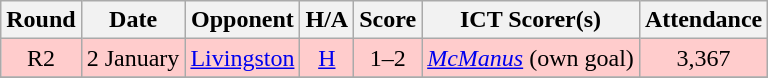<table class="wikitable" style="text-align:center">
<tr>
<th>Round</th>
<th>Date</th>
<th>Opponent</th>
<th>H/A</th>
<th>Score</th>
<th>ICT Scorer(s)</th>
<th>Attendance</th>
</tr>
<tr bgcolor=#FFCCCC>
<td>R2</td>
<td align=left>2 January</td>
<td align=left><a href='#'>Livingston</a></td>
<td><a href='#'>H</a></td>
<td>1–2</td>
<td align=left><em><a href='#'>McManus</a></em> (own goal)</td>
<td>3,367</td>
</tr>
<tr>
</tr>
</table>
